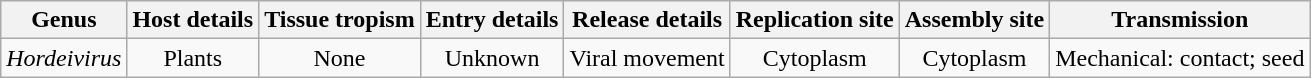<table class="wikitable sortable" style="text-align:center">
<tr>
<th>Genus</th>
<th>Host details</th>
<th>Tissue tropism</th>
<th>Entry details</th>
<th>Release details</th>
<th>Replication site</th>
<th>Assembly site</th>
<th>Transmission</th>
</tr>
<tr>
<td><em>Hordeivirus</em></td>
<td>Plants</td>
<td>None</td>
<td>Unknown</td>
<td>Viral movement</td>
<td>Cytoplasm</td>
<td>Cytoplasm</td>
<td>Mechanical: contact; seed</td>
</tr>
</table>
